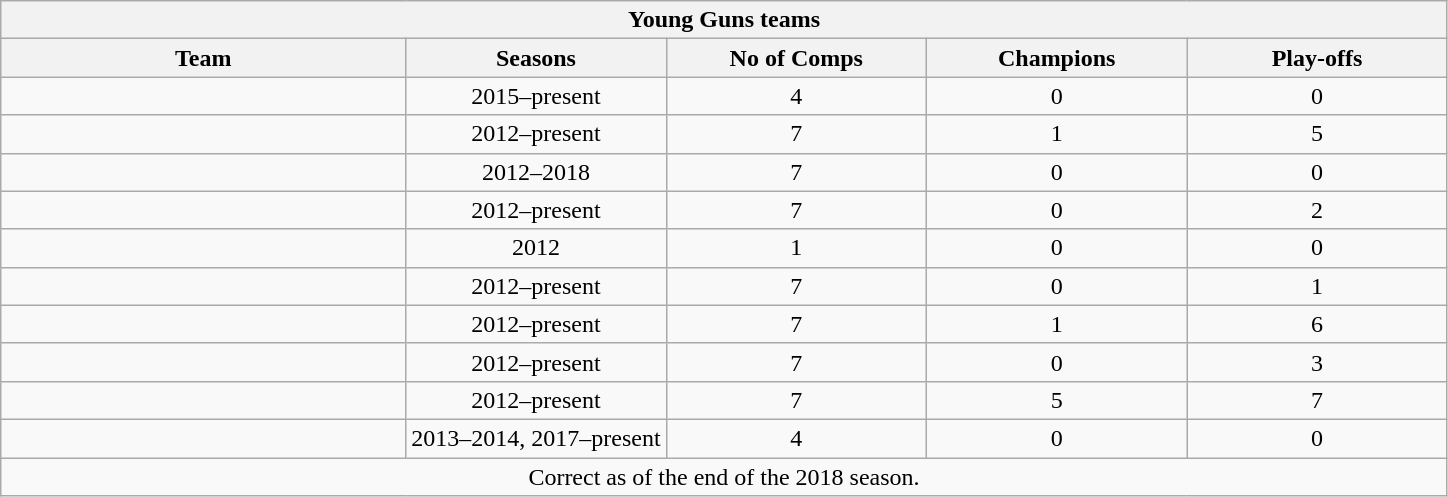<table class="wikitable" style="text-align:center">
<tr>
<th colspan="100%" align=center><strong>Young Guns teams</strong></th>
</tr>
<tr>
<th width="28%">Team</th>
<th width="18%">Seasons</th>
<th width="18%">No of Comps</th>
<th width="18%">Champions</th>
<th width="18%">Play-offs</th>
</tr>
<tr>
<td style="text-align:left;"></td>
<td>2015–present</td>
<td>4</td>
<td>0</td>
<td>0</td>
</tr>
<tr>
<td style="text-align:left;"></td>
<td>2012–present</td>
<td>7</td>
<td>1</td>
<td>5</td>
</tr>
<tr>
<td style="text-align:left;"></td>
<td>2012–2018</td>
<td>7</td>
<td>0</td>
<td>0</td>
</tr>
<tr>
<td style="text-align:left;"></td>
<td>2012–present</td>
<td>7</td>
<td>0</td>
<td>2</td>
</tr>
<tr>
<td style="text-align:left;"></td>
<td>2012</td>
<td>1</td>
<td>0</td>
<td>0</td>
</tr>
<tr>
<td style="text-align:left;"></td>
<td>2012–present</td>
<td>7</td>
<td>0</td>
<td>1</td>
</tr>
<tr>
<td style="text-align:left;"></td>
<td>2012–present</td>
<td>7</td>
<td>1</td>
<td>6</td>
</tr>
<tr>
<td style="text-align:left;"></td>
<td>2012–present</td>
<td>7</td>
<td>0</td>
<td>3</td>
</tr>
<tr>
<td style="text-align:left;"></td>
<td>2012–present</td>
<td>7</td>
<td>5</td>
<td>7</td>
</tr>
<tr>
<td style="text-align:left;"></td>
<td>2013–2014, 2017–present</td>
<td>4</td>
<td>0</td>
<td>0</td>
</tr>
<tr>
<td colspan="100%" style="text-align:center;">Correct as of the end of the 2018 season.</td>
</tr>
</table>
